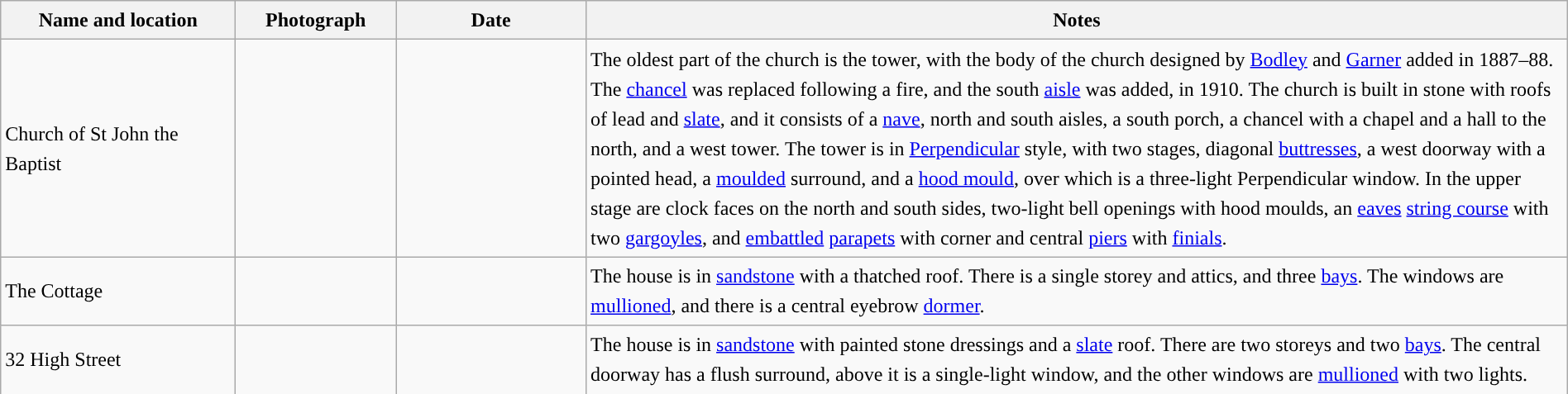<table class="wikitable sortable plainrowheaders" style="width:100%;border:0px;text-align:left;line-height:150%;">
<tr>
<th scope="col"  style="width:150px">Name and location</th>
<th scope="col"  style="width:100px" class="unsortable">Photograph</th>
<th scope="col"  style="width:120px">Date</th>
<th scope="col"  style="width:650px" class="unsortable">Notes</th>
</tr>
<tr>
<td>Church of St John the Baptist<br><small></small></td>
<td></td>
<td align="center"></td>
<td>The oldest part of the church is the tower, with the body of the church designed by <a href='#'>Bodley</a> and <a href='#'>Garner</a> added in 1887–88.  The <a href='#'>chancel</a> was replaced following a fire, and the south <a href='#'>aisle</a> was added, in 1910.  The church is built in stone with roofs of lead and <a href='#'>slate</a>, and it consists of a <a href='#'>nave</a>, north and south aisles, a south porch, a chancel with a chapel and a hall to the north, and a west tower.  The tower is in <a href='#'>Perpendicular</a> style, with two stages, diagonal <a href='#'>buttresses</a>, a west doorway with a pointed head, a <a href='#'>moulded</a> surround, and a <a href='#'>hood mould</a>, over which is a three-light Perpendicular window.  In the upper stage are clock faces on the north and south sides, two-light bell openings with hood moulds, an <a href='#'>eaves</a> <a href='#'>string course</a> with two <a href='#'>gargoyles</a>, and <a href='#'>embattled</a> <a href='#'>parapets</a> with corner and central <a href='#'>piers</a> with <a href='#'>finials</a>.</td>
</tr>
<tr>
<td>The Cottage<br><small></small></td>
<td></td>
<td align="center"></td>
<td>The house is in <a href='#'>sandstone</a> with a thatched roof.  There is a single storey and attics, and three <a href='#'>bays</a>.  The windows are <a href='#'>mullioned</a>, and there is a central eyebrow <a href='#'>dormer</a>.</td>
</tr>
<tr>
<td>32 High Street<br><small></small></td>
<td></td>
<td align="center"></td>
<td>The house is in <a href='#'>sandstone</a> with painted stone dressings and a <a href='#'>slate</a> roof.  There are two storeys and two <a href='#'>bays</a>.  The central doorway has a flush surround, above it is a single-light window, and the other windows are <a href='#'>mullioned</a> with two lights.</td>
</tr>
<tr>
</tr>
</table>
